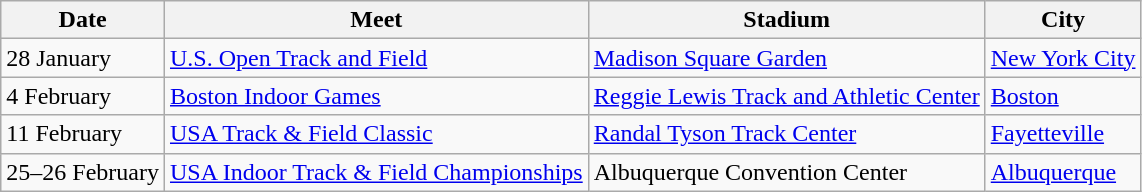<table class="wikitable">
<tr>
<th>Date</th>
<th>Meet</th>
<th>Stadium</th>
<th>City</th>
</tr>
<tr>
<td>28 January</td>
<td><a href='#'>U.S. Open Track and Field</a></td>
<td><a href='#'>Madison Square Garden</a></td>
<td><a href='#'>New York City</a></td>
</tr>
<tr>
<td>4 February</td>
<td><a href='#'>Boston Indoor Games</a></td>
<td><a href='#'>Reggie Lewis Track and Athletic Center</a></td>
<td><a href='#'>Boston</a></td>
</tr>
<tr>
<td>11 February</td>
<td><a href='#'>USA Track & Field Classic</a></td>
<td><a href='#'>Randal Tyson Track Center</a></td>
<td><a href='#'>Fayetteville</a></td>
</tr>
<tr>
<td>25–26 February</td>
<td><a href='#'>USA Indoor Track & Field Championships</a></td>
<td>Albuquerque Convention Center</td>
<td><a href='#'>Albuquerque</a></td>
</tr>
</table>
